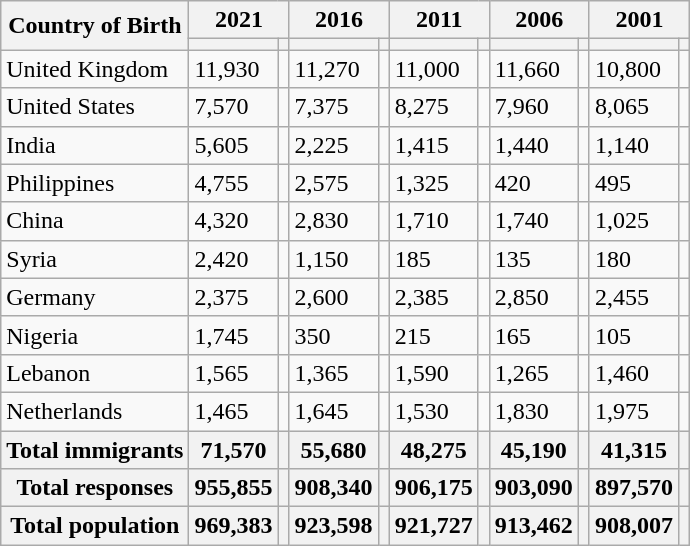<table class="wikitable sortable">
<tr>
<th rowspan="2">Country of Birth</th>
<th colspan="2">2021</th>
<th colspan="2">2016</th>
<th colspan="2">2011</th>
<th colspan="2">2006</th>
<th colspan="2">2001</th>
</tr>
<tr>
<th><a href='#'></a></th>
<th></th>
<th></th>
<th></th>
<th></th>
<th></th>
<th></th>
<th></th>
<th></th>
<th></th>
</tr>
<tr>
<td>United Kingdom</td>
<td>11,930</td>
<td></td>
<td>11,270</td>
<td></td>
<td>11,000</td>
<td></td>
<td>11,660</td>
<td></td>
<td>10,800</td>
<td></td>
</tr>
<tr>
<td>United States</td>
<td>7,570</td>
<td></td>
<td>7,375</td>
<td></td>
<td>8,275</td>
<td></td>
<td>7,960</td>
<td></td>
<td>8,065</td>
<td></td>
</tr>
<tr>
<td>India</td>
<td>5,605</td>
<td></td>
<td>2,225</td>
<td></td>
<td>1,415</td>
<td></td>
<td>1,440</td>
<td></td>
<td>1,140</td>
<td></td>
</tr>
<tr>
<td>Philippines</td>
<td>4,755</td>
<td></td>
<td>2,575</td>
<td></td>
<td>1,325</td>
<td></td>
<td>420</td>
<td></td>
<td>495</td>
<td></td>
</tr>
<tr>
<td>China</td>
<td>4,320</td>
<td></td>
<td>2,830</td>
<td></td>
<td>1,710</td>
<td></td>
<td>1,740</td>
<td></td>
<td>1,025</td>
<td></td>
</tr>
<tr>
<td>Syria</td>
<td>2,420</td>
<td></td>
<td>1,150</td>
<td></td>
<td>185</td>
<td></td>
<td>135</td>
<td></td>
<td>180</td>
<td></td>
</tr>
<tr>
<td>Germany</td>
<td>2,375</td>
<td></td>
<td>2,600</td>
<td></td>
<td>2,385</td>
<td></td>
<td>2,850</td>
<td></td>
<td>2,455</td>
<td></td>
</tr>
<tr>
<td>Nigeria</td>
<td>1,745</td>
<td></td>
<td>350</td>
<td></td>
<td>215</td>
<td></td>
<td>165</td>
<td></td>
<td>105</td>
<td></td>
</tr>
<tr>
<td>Lebanon</td>
<td>1,565</td>
<td></td>
<td>1,365</td>
<td></td>
<td>1,590</td>
<td></td>
<td>1,265</td>
<td></td>
<td>1,460</td>
<td></td>
</tr>
<tr>
<td>Netherlands</td>
<td>1,465</td>
<td></td>
<td>1,645</td>
<td></td>
<td>1,530</td>
<td></td>
<td>1,830</td>
<td></td>
<td>1,975</td>
<td></td>
</tr>
<tr>
<th>Total immigrants</th>
<th>71,570</th>
<th></th>
<th>55,680</th>
<th></th>
<th>48,275</th>
<th></th>
<th>45,190</th>
<th></th>
<th>41,315</th>
<th></th>
</tr>
<tr class="sortbottom">
<th>Total responses</th>
<th>955,855</th>
<th></th>
<th>908,340</th>
<th></th>
<th>906,175</th>
<th></th>
<th>903,090</th>
<th></th>
<th>897,570</th>
<th></th>
</tr>
<tr class="sortbottom">
<th>Total population</th>
<th>969,383</th>
<th></th>
<th>923,598</th>
<th></th>
<th>921,727</th>
<th></th>
<th>913,462</th>
<th></th>
<th>908,007</th>
<th></th>
</tr>
</table>
